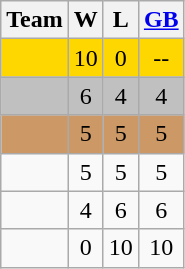<table class="wikitable" style="text-align:center;">
<tr>
<th>Team</th>
<th>W</th>
<th>L</th>
<th><a href='#'>GB</a></th>
</tr>
<tr bgcolor=gold>
<td align="left"></td>
<td>10</td>
<td>0</td>
<td>--</td>
</tr>
<tr bgcolor=silver>
<td align="left"></td>
<td>6</td>
<td>4</td>
<td>4</td>
</tr>
<tr bgcolor="CC9966">
<td align="left"></td>
<td>5</td>
<td>5</td>
<td>5</td>
</tr>
<tr>
<td align="left"></td>
<td>5</td>
<td>5</td>
<td>5</td>
</tr>
<tr>
<td align="left"></td>
<td>4</td>
<td>6</td>
<td>6</td>
</tr>
<tr>
<td align="left"></td>
<td>0</td>
<td>10</td>
<td>10</td>
</tr>
</table>
